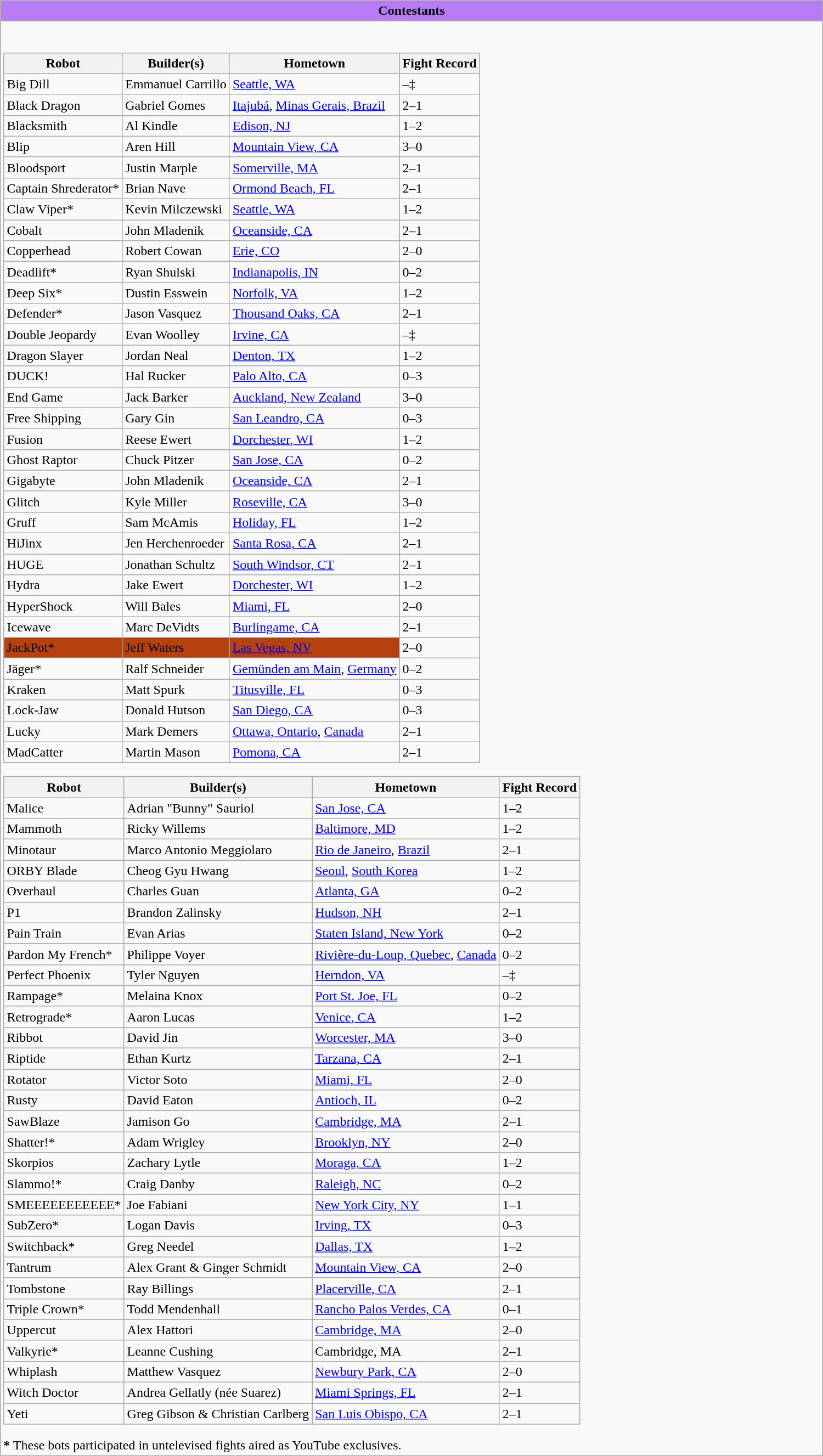<table class="wikitable collapsible collapsed" style="margin:0.5em auto; width:1000px;">
<tr>
<th colspan="2" style="background-color:#B87BF6;">Contestants</th>
</tr>
<tr>
<td><br><table class="wikitable">
<tr>
<th>Robot</th>
<th>Builder(s)</th>
<th>Hometown</th>
<th>Fight Record</th>
</tr>
<tr>
<td> Big Dill</td>
<td>Emmanuel Carrillo</td>
<td><a href='#'>Seattle, WA</a></td>
<td>–‡</td>
</tr>
<tr>
<td> Black Dragon</td>
<td>Gabriel Gomes</td>
<td><a href='#'>Itajubá</a>, <a href='#'>Minas Gerais, Brazil</a></td>
<td>2–1</td>
</tr>
<tr>
<td> Blacksmith</td>
<td>Al Kindle</td>
<td><a href='#'>Edison, NJ</a></td>
<td>1–2</td>
</tr>
<tr>
<td> Blip</td>
<td>Aren Hill</td>
<td><a href='#'>Mountain View, CA</a></td>
<td>3–0</td>
</tr>
<tr>
<td> Bloodsport</td>
<td>Justin Marple</td>
<td><a href='#'>Somerville, MA</a></td>
<td>2–1</td>
</tr>
<tr>
<td> Captain Shrederator*</td>
<td>Brian Nave</td>
<td><a href='#'>Ormond Beach, FL</a></td>
<td>2–1</td>
</tr>
<tr>
<td> Claw Viper*</td>
<td>Kevin Milczewski</td>
<td><a href='#'>Seattle, WA</a></td>
<td>1–2</td>
</tr>
<tr>
<td> Cobalt</td>
<td>John Mladenik</td>
<td><a href='#'>Oceanside, CA</a></td>
<td>2–1</td>
</tr>
<tr>
<td> Copperhead</td>
<td>Robert Cowan</td>
<td><a href='#'>Erie, CO</a></td>
<td>2–0</td>
</tr>
<tr>
<td> Deadlift*</td>
<td>Ryan Shulski</td>
<td><a href='#'>Indianapolis, IN</a></td>
<td>0–2</td>
</tr>
<tr>
<td> Deep Six*</td>
<td>Dustin Esswein</td>
<td><a href='#'>Norfolk, VA</a></td>
<td>1–2</td>
</tr>
<tr>
<td> Defender*</td>
<td>Jason Vasquez</td>
<td><a href='#'>Thousand Oaks, CA</a></td>
<td>2–1</td>
</tr>
<tr>
<td> Double Jeopardy</td>
<td>Evan Woolley</td>
<td><a href='#'>Irvine, CA</a></td>
<td>–‡</td>
</tr>
<tr>
<td> Dragon Slayer</td>
<td>Jordan Neal</td>
<td><a href='#'>Denton, TX</a></td>
<td>1–2</td>
</tr>
<tr>
<td> DUCK!</td>
<td>Hal Rucker</td>
<td><a href='#'>Palo Alto, CA</a></td>
<td>0–3</td>
</tr>
<tr>
<td> End Game</td>
<td>Jack Barker</td>
<td><a href='#'>Auckland, New Zealand</a></td>
<td>3–0</td>
</tr>
<tr>
<td> Free Shipping</td>
<td>Gary Gin</td>
<td><a href='#'>San Leandro, CA</a></td>
<td>0–3</td>
</tr>
<tr>
<td> Fusion</td>
<td>Reese Ewert</td>
<td><a href='#'>Dorchester, WI</a></td>
<td>1–2</td>
</tr>
<tr>
<td> Ghost Raptor</td>
<td>Chuck Pitzer</td>
<td><a href='#'>San Jose, CA</a></td>
<td>0–2</td>
</tr>
<tr>
<td> Gigabyte</td>
<td>John Mladenik</td>
<td><a href='#'>Oceanside, CA</a></td>
<td>2–1</td>
</tr>
<tr>
<td> Glitch</td>
<td>Kyle Miller</td>
<td><a href='#'>Roseville, CA</a></td>
<td>3–0</td>
</tr>
<tr>
<td> Gruff</td>
<td>Sam McAmis</td>
<td><a href='#'>Holiday, FL</a></td>
<td>1–2</td>
</tr>
<tr>
<td> HiJinx</td>
<td>Jen Herchenroeder</td>
<td><a href='#'>Santa Rosa, CA</a></td>
<td>2–1</td>
</tr>
<tr>
<td> HUGE</td>
<td>Jonathan Schultz</td>
<td><a href='#'>South Windsor, CT</a></td>
<td>2–1</td>
</tr>
<tr>
<td> Hydra</td>
<td>Jake Ewert</td>
<td><a href='#'>Dorchester, WI</a></td>
<td>1–2</td>
</tr>
<tr>
<td> HyperShock</td>
<td>Will Bales</td>
<td><a href='#'>Miami, FL</a></td>
<td>2–0</td>
</tr>
<tr>
<td> Icewave</td>
<td>Marc DeVidts</td>
<td><a href='#'>Burlingame, CA</a></td>
<td>2–1</td>
</tr>
<tr>
<td style="background:#B7410E"> JackPot*</td>
<td style="background:#B7410E">Jeff Waters</td>
<td style="background:#B7410E"><a href='#'>Las Vegas, NV</a></td>
<td>2–0</td>
</tr>
<tr>
<td> Jäger*</td>
<td>Ralf Schneider</td>
<td><a href='#'>Gemünden am Main</a>, <a href='#'>Germany</a></td>
<td>0–2</td>
</tr>
<tr>
<td> Kraken</td>
<td>Matt Spurk</td>
<td><a href='#'>Titusville, FL</a></td>
<td>0–3</td>
</tr>
<tr>
<td> Lock-Jaw</td>
<td>Donald Hutson</td>
<td><a href='#'>San Diego, CA</a></td>
<td>0–3</td>
</tr>
<tr>
<td> Lucky</td>
<td>Mark Demers</td>
<td><a href='#'>Ottawa, Ontario</a>, <a href='#'>Canada</a></td>
<td>2–1</td>
</tr>
<tr>
<td> MadCatter</td>
<td>Martin Mason</td>
<td><a href='#'>Pomona, CA</a></td>
<td>2–1</td>
</tr>
<tr>
</tr>
</table>
<table class="wikitable">
<tr>
<th>Robot</th>
<th>Builder(s)</th>
<th>Hometown</th>
<th>Fight Record</th>
</tr>
<tr>
<td> Malice</td>
<td>Adrian "Bunny" Sauriol</td>
<td><a href='#'>San Jose, CA</a></td>
<td>1–2</td>
</tr>
<tr>
<td> Mammoth</td>
<td>Ricky Willems</td>
<td><a href='#'>Baltimore, MD</a></td>
<td>1–2</td>
</tr>
<tr>
<td> Minotaur</td>
<td>Marco Antonio Meggiolaro</td>
<td><a href='#'>Rio de Janeiro</a>, <a href='#'>Brazil</a></td>
<td>2–1</td>
</tr>
<tr>
<td> ORBY Blade</td>
<td>Cheog Gyu Hwang</td>
<td><a href='#'>Seoul</a>, <a href='#'>South Korea</a></td>
<td>1–2</td>
</tr>
<tr>
<td> Overhaul</td>
<td>Charles Guan</td>
<td><a href='#'>Atlanta, GA</a></td>
<td>0–2</td>
</tr>
<tr>
<td> P1</td>
<td>Brandon Zalinsky</td>
<td><a href='#'>Hudson, NH</a></td>
<td>2–1</td>
</tr>
<tr>
<td> Pain Train</td>
<td>Evan Arias</td>
<td><a href='#'>Staten Island, New York</a></td>
<td>0–2</td>
</tr>
<tr>
<td> Pardon My French*</td>
<td>Philippe Voyer</td>
<td><a href='#'>Rivière-du-Loup, Quebec</a>, <a href='#'>Canada</a></td>
<td>0–2</td>
</tr>
<tr>
<td> Perfect Phoenix</td>
<td>Tyler Nguyen</td>
<td><a href='#'>Herndon, VA</a></td>
<td>–‡</td>
</tr>
<tr>
<td> Rampage*</td>
<td>Melaina Knox</td>
<td><a href='#'>Port St. Joe, FL</a></td>
<td>0–2</td>
</tr>
<tr>
<td> Retrograde*</td>
<td>Aaron Lucas</td>
<td><a href='#'>Venice, CA</a></td>
<td>1–2</td>
</tr>
<tr>
<td> Ribbot</td>
<td>David Jin</td>
<td><a href='#'>Worcester, MA</a></td>
<td>3–0</td>
</tr>
<tr>
<td> Riptide</td>
<td>Ethan Kurtz</td>
<td><a href='#'>Tarzana, CA</a></td>
<td>2–1</td>
</tr>
<tr>
<td> Rotator</td>
<td>Victor Soto</td>
<td><a href='#'>Miami, FL</a></td>
<td>2–0</td>
</tr>
<tr>
<td> Rusty</td>
<td>David Eaton</td>
<td><a href='#'>Antioch, IL</a></td>
<td>0–2</td>
</tr>
<tr>
<td> SawBlaze</td>
<td>Jamison Go</td>
<td><a href='#'>Cambridge, MA</a></td>
<td>2–1</td>
</tr>
<tr>
<td> Shatter!*</td>
<td>Adam Wrigley</td>
<td><a href='#'>Brooklyn, NY</a></td>
<td>2–0</td>
</tr>
<tr>
<td> Skorpios</td>
<td>Zachary Lytle</td>
<td><a href='#'>Moraga, CA</a></td>
<td>1–2</td>
</tr>
<tr>
<td> Slammo!*</td>
<td>Craig Danby</td>
<td><a href='#'>Raleigh, NC</a></td>
<td>0–2</td>
</tr>
<tr>
<td> SMEEEEEEEEEEE*</td>
<td>Joe Fabiani</td>
<td><a href='#'>New York City, NY</a></td>
<td>1–1</td>
</tr>
<tr>
<td> SubZero*</td>
<td>Logan Davis</td>
<td><a href='#'>Irving, TX</a></td>
<td>0–3</td>
</tr>
<tr>
<td> Switchback*</td>
<td>Greg Needel</td>
<td><a href='#'>Dallas, TX</a></td>
<td>1–2</td>
</tr>
<tr>
<td> Tantrum</td>
<td>Alex Grant & Ginger Schmidt</td>
<td><a href='#'>Mountain View, CA</a></td>
<td>2–0</td>
</tr>
<tr>
<td> Tombstone</td>
<td>Ray Billings</td>
<td><a href='#'>Placerville, CA</a></td>
<td>2–1</td>
</tr>
<tr>
<td> Triple Crown*</td>
<td>Todd Mendenhall</td>
<td><a href='#'>Rancho Palos Verdes, CA</a></td>
<td>0–1</td>
</tr>
<tr>
<td> Uppercut</td>
<td>Alex Hattori</td>
<td><a href='#'>Cambridge, MA</a></td>
<td>2–0</td>
</tr>
<tr>
<td> Valkyrie*</td>
<td>Leanne Cushing</td>
<td>Cambridge, MA</td>
<td>2–1</td>
</tr>
<tr>
<td> Whiplash</td>
<td>Matthew Vasquez</td>
<td><a href='#'>Newbury Park, CA</a></td>
<td>2–0</td>
</tr>
<tr>
<td> Witch Doctor</td>
<td>Andrea Gellatly (née Suarez)</td>
<td><a href='#'>Miami Springs, FL</a></td>
<td>2–1</td>
</tr>
<tr>
<td> Yeti</td>
<td>Greg Gibson & Christian Carlberg</td>
<td><a href='#'>San Luis Obispo, CA</a></td>
<td>2–1</td>
</tr>
<tr>
</tr>
</table>
<strong>*</strong> These bots participated in untelevised fights aired as YouTube exclusives.
</td>
</tr>
</table>
